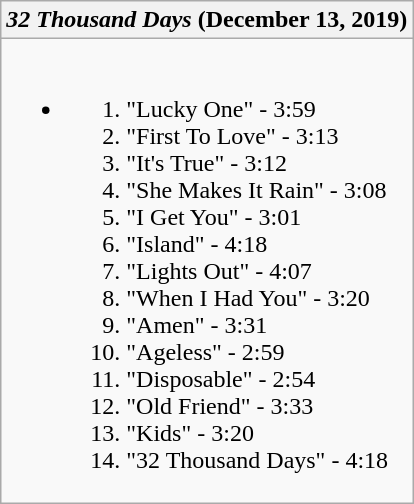<table class="mw-collapsible mw-collapsed wikitable">
<tr>
<th><strong><em>32 Thousand Days </em></strong>  (December 13, 2019)</th>
</tr>
<tr>
<td><br><ul><li><ol><li>"Lucky One" - 3:59</li><li>"First To Love" - 3:13</li><li>"It's True" - 3:12</li><li>"She Makes It Rain" - 3:08</li><li>"I Get You" - 3:01</li><li>"Island" - 4:18</li><li>"Lights Out" - 4:07</li><li>"When I Had You" - 3:20</li><li>"Amen" - 3:31</li><li>"Ageless" - 2:59</li><li>"Disposable" - 2:54</li><li>"Old Friend" - 3:33</li><li>"Kids" - 3:20</li><li>"32 Thousand Days" - 4:18</li></ol></li></ul></td>
</tr>
</table>
